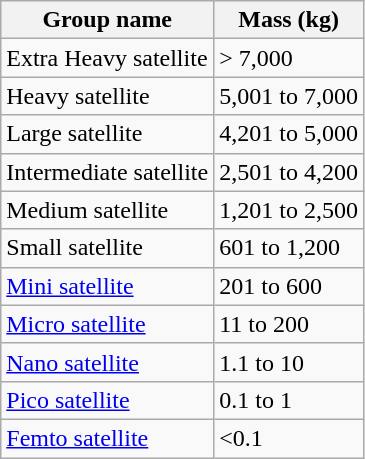<table class="wikitable floatright">
<tr>
<th>Group name</th>
<th>Mass (kg)</th>
</tr>
<tr>
<td>Extra Heavy satellite</td>
<td>> 7,000</td>
</tr>
<tr>
<td>Heavy satellite</td>
<td>5,001 to 7,000</td>
</tr>
<tr>
<td>Large satellite</td>
<td>4,201 to 5,000</td>
</tr>
<tr>
<td>Intermediate satellite</td>
<td>2,501 to 4,200</td>
</tr>
<tr>
<td>Medium satellite</td>
<td>1,201 to 2,500</td>
</tr>
<tr>
<td>Small satellite</td>
<td>601 to 1,200</td>
</tr>
<tr>
<td><a href='#'>Mini satellite</a></td>
<td>201 to 600</td>
</tr>
<tr>
<td><a href='#'>Micro satellite</a></td>
<td>11 to 200</td>
</tr>
<tr>
<td><a href='#'>Nano satellite</a></td>
<td>1.1 to 10</td>
</tr>
<tr>
<td><a href='#'>Pico satellite</a></td>
<td>0.1 to 1</td>
</tr>
<tr>
<td><a href='#'>Femto satellite</a></td>
<td><0.1</td>
</tr>
</table>
